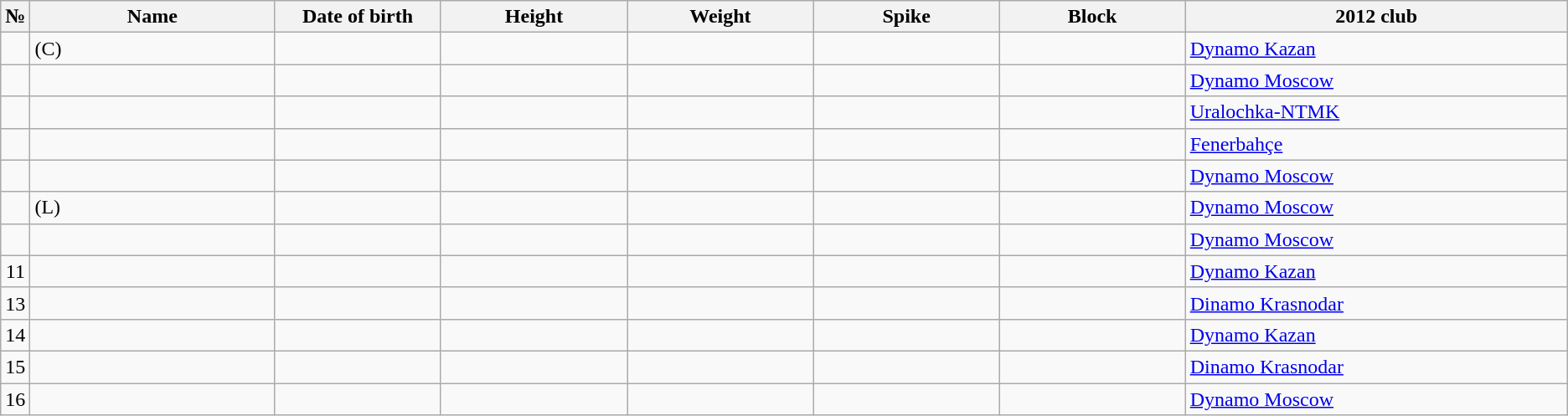<table class="wikitable sortable" style="font-size:100%; text-align:center;">
<tr>
<th>№</th>
<th style="width:12em">Name</th>
<th style="width:8em">Date of birth</th>
<th style="width:9em">Height</th>
<th style="width:9em">Weight</th>
<th style="width:9em">Spike</th>
<th style="width:9em">Block</th>
<th style="width:19em">2012 club</th>
</tr>
<tr>
<td></td>
<td style="text-align:left;"> (C)</td>
<td style="text-align:right;"></td>
<td></td>
<td></td>
<td></td>
<td></td>
<td style="text-align:left;"> <a href='#'>Dynamo Kazan</a></td>
</tr>
<tr>
<td></td>
<td style="text-align:left;"></td>
<td style="text-align:right;"></td>
<td></td>
<td></td>
<td></td>
<td></td>
<td style="text-align:left;"> <a href='#'>Dynamo Moscow</a></td>
</tr>
<tr>
<td></td>
<td style="text-align:left;"></td>
<td style="text-align:right;"></td>
<td></td>
<td></td>
<td></td>
<td></td>
<td style="text-align:left;"> <a href='#'>Uralochka-NTMK</a></td>
</tr>
<tr>
<td></td>
<td style="text-align:left;"></td>
<td style="text-align:right;"></td>
<td></td>
<td></td>
<td></td>
<td></td>
<td style="text-align:left;"> <a href='#'>Fenerbahçe</a></td>
</tr>
<tr>
<td></td>
<td style="text-align:left;"></td>
<td style="text-align:right;"></td>
<td></td>
<td></td>
<td></td>
<td></td>
<td style="text-align:left;"> <a href='#'>Dynamo Moscow</a></td>
</tr>
<tr>
<td></td>
<td style="text-align:left;"> (L)</td>
<td style="text-align:right;"></td>
<td></td>
<td></td>
<td></td>
<td></td>
<td style="text-align:left;"> <a href='#'>Dynamo Moscow</a></td>
</tr>
<tr>
<td></td>
<td style="text-align:left;"></td>
<td style="text-align:right;"></td>
<td></td>
<td></td>
<td></td>
<td></td>
<td style="text-align:left;"> <a href='#'>Dynamo Moscow</a></td>
</tr>
<tr>
<td>11</td>
<td style="text-align:left;"></td>
<td style="text-align:right;"></td>
<td></td>
<td></td>
<td></td>
<td></td>
<td style="text-align:left;"> <a href='#'>Dynamo Kazan</a></td>
</tr>
<tr>
<td>13</td>
<td style="text-align:left;"></td>
<td style="text-align:right;"></td>
<td></td>
<td></td>
<td></td>
<td></td>
<td style="text-align:left;"> <a href='#'>Dinamo Krasnodar</a></td>
</tr>
<tr>
<td>14</td>
<td style="text-align:left;"></td>
<td style="text-align:right;"></td>
<td></td>
<td></td>
<td></td>
<td></td>
<td style="text-align:left;"> <a href='#'>Dynamo Kazan</a></td>
</tr>
<tr>
<td>15</td>
<td style="text-align:left;"></td>
<td style="text-align:right;"></td>
<td></td>
<td></td>
<td></td>
<td></td>
<td style="text-align:left;"> <a href='#'>Dinamo Krasnodar</a></td>
</tr>
<tr>
<td>16</td>
<td style="text-align:left;"></td>
<td style="text-align:right;"></td>
<td></td>
<td></td>
<td></td>
<td></td>
<td style="text-align:left;"> <a href='#'>Dynamo Moscow</a></td>
</tr>
</table>
